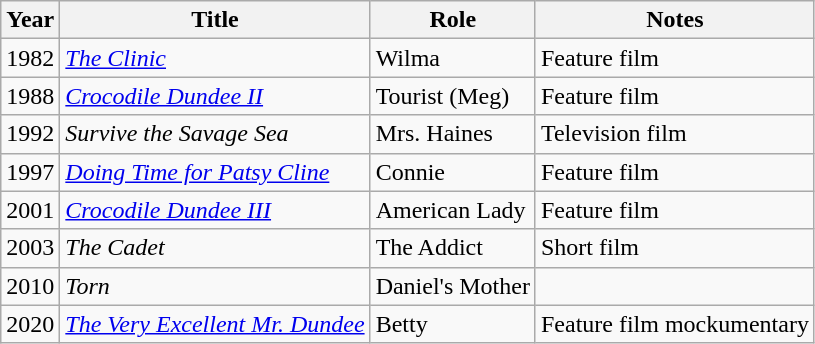<table class="wikitable sortable">
<tr>
<th>Year</th>
<th>Title</th>
<th>Role</th>
<th>Notes</th>
</tr>
<tr>
<td>1982</td>
<td><em><a href='#'>The Clinic</a></em></td>
<td>Wilma</td>
<td>Feature film</td>
</tr>
<tr>
<td>1988</td>
<td><em><a href='#'>Crocodile Dundee II</a></em></td>
<td>Tourist (Meg)</td>
<td>Feature film</td>
</tr>
<tr>
<td>1992</td>
<td><em>Survive the Savage Sea</em></td>
<td>Mrs. Haines</td>
<td>Television film</td>
</tr>
<tr>
<td>1997</td>
<td><em><a href='#'>Doing Time for Patsy Cline</a></em></td>
<td>Connie</td>
<td>Feature film</td>
</tr>
<tr>
<td>2001</td>
<td><em><a href='#'>Crocodile Dundee III</a></em></td>
<td>American Lady</td>
<td>Feature film</td>
</tr>
<tr>
<td>2003</td>
<td><em>The Cadet</em></td>
<td>The Addict</td>
<td>Short film</td>
</tr>
<tr>
<td>2010</td>
<td><em>Torn</em></td>
<td>Daniel's Mother</td>
<td></td>
</tr>
<tr>
<td>2020</td>
<td><em><a href='#'>The Very Excellent Mr. Dundee</a></em></td>
<td>Betty</td>
<td>Feature film mockumentary</td>
</tr>
</table>
